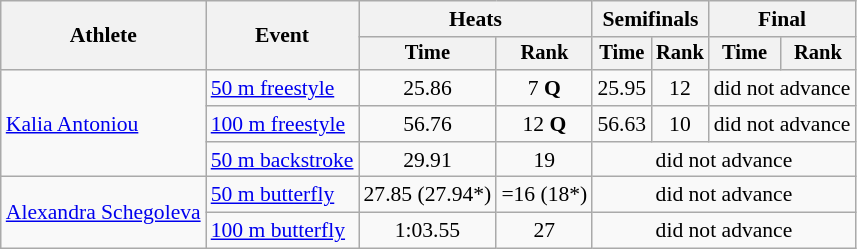<table class=wikitable style="font-size:90%">
<tr>
<th rowspan=2>Athlete</th>
<th rowspan=2>Event</th>
<th colspan=2>Heats</th>
<th colspan=2>Semifinals</th>
<th colspan=2>Final</th>
</tr>
<tr style="font-size:95%">
<th>Time</th>
<th>Rank</th>
<th>Time</th>
<th>Rank</th>
<th>Time</th>
<th>Rank</th>
</tr>
<tr align=center>
<td rowspan=3 align=left><a href='#'>Kalia Antoniou</a></td>
<td align=left><a href='#'>50 m freestyle</a></td>
<td>25.86</td>
<td>7 <strong>Q</strong></td>
<td>25.95</td>
<td>12</td>
<td colspan=2>did not advance</td>
</tr>
<tr align=center>
<td align=left><a href='#'>100 m freestyle</a></td>
<td>56.76</td>
<td>12 <strong>Q</strong></td>
<td>56.63</td>
<td>10</td>
<td colspan=2>did not advance</td>
</tr>
<tr align=center>
<td align=left><a href='#'>50 m backstroke</a></td>
<td>29.91</td>
<td>19</td>
<td colspan=4>did not advance</td>
</tr>
<tr align=center>
<td rowspan=2 align=left><a href='#'>Alexandra Schegoleva</a></td>
<td align=left><a href='#'>50 m butterfly</a></td>
<td>27.85 (27.94*)</td>
<td>=16 (18*)</td>
<td colspan=4>did not advance</td>
</tr>
<tr align=center>
<td align=left><a href='#'>100 m butterfly</a></td>
<td>1:03.55</td>
<td>27</td>
<td colspan=4>did not advance</td>
</tr>
</table>
